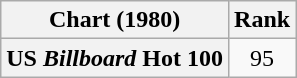<table class="wikitable plainrowheaders">
<tr>
<th>Chart (1980)</th>
<th>Rank</th>
</tr>
<tr>
<th scope="row">US <em>Billboard</em> Hot 100</th>
<td align="center">95</td>
</tr>
</table>
